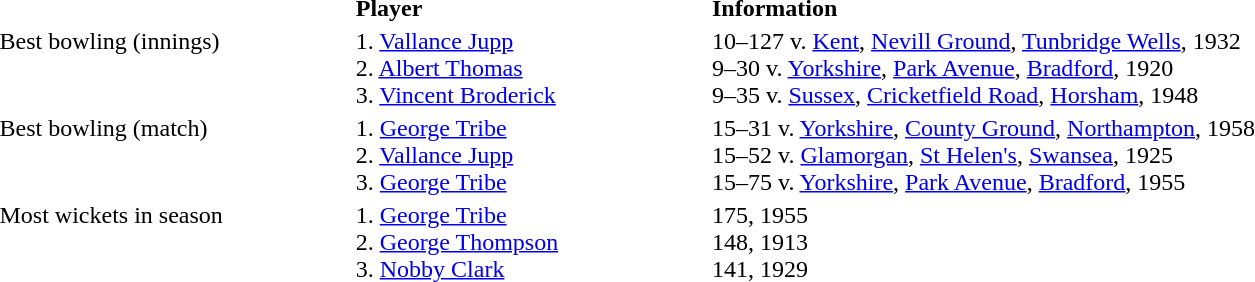<table style="width:100%;">
<tr>
<th style="text-align:left; width:15%;"></th>
<th style="text-align:left; width:15%;">Player</th>
<th style="text-align:left; width:50%;">Information</th>
</tr>
<tr>
<td align=left valign=top>Best bowling (innings)</td>
<td align=left>1. <a href='#'>Vallance Jupp</a><br>2. <a href='#'>Albert Thomas</a><br>3. <a href='#'>Vincent Broderick</a></td>
<td align=left>10–127 v. <a href='#'>Kent</a>, <a href='#'>Nevill Ground</a>, <a href='#'>Tunbridge Wells</a>, 1932<br>9–30 v. <a href='#'>Yorkshire</a>, <a href='#'>Park Avenue</a>, <a href='#'>Bradford</a>, 1920<br>9–35 v. <a href='#'>Sussex</a>, <a href='#'>Cricketfield Road</a>, <a href='#'>Horsham</a>, 1948</td>
</tr>
<tr>
<td align=left valign=top>Best bowling (match)</td>
<td align=left>1. <a href='#'>George Tribe</a><br>2. <a href='#'>Vallance Jupp</a><br>3. <a href='#'>George Tribe</a></td>
<td align=left>15–31 v. <a href='#'>Yorkshire</a>, <a href='#'>County Ground</a>, <a href='#'>Northampton</a>, 1958<br>15–52 v. <a href='#'>Glamorgan</a>, <a href='#'>St Helen's</a>, <a href='#'>Swansea</a>, 1925<br>15–75 v. <a href='#'>Yorkshire</a>, <a href='#'>Park Avenue</a>, <a href='#'>Bradford</a>, 1955</td>
</tr>
<tr>
<td align=left valign=top>Most wickets in season</td>
<td align=left>1. <a href='#'>George Tribe</a><br>2. <a href='#'>George Thompson</a><br>3. <a href='#'>Nobby Clark</a></td>
<td align=left>175, 1955<br>148, 1913<br>141, 1929</td>
</tr>
</table>
